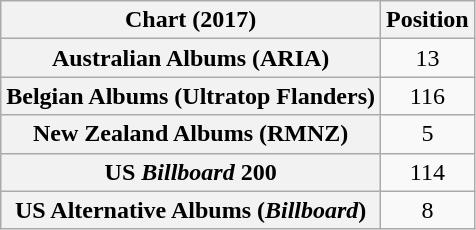<table class="wikitable sortable plainrowheaders" style="text-align:center">
<tr>
<th scope="col">Chart (2017)</th>
<th scope="col">Position</th>
</tr>
<tr>
<th scope="row">Australian Albums (ARIA)</th>
<td>13</td>
</tr>
<tr>
<th scope="row">Belgian Albums (Ultratop Flanders)</th>
<td>116</td>
</tr>
<tr>
<th scope="row">New Zealand Albums (RMNZ)</th>
<td>5</td>
</tr>
<tr>
<th scope="row">US <em>Billboard</em> 200</th>
<td>114</td>
</tr>
<tr>
<th scope="row">US Alternative Albums (<em>Billboard</em>)</th>
<td align="center">8</td>
</tr>
</table>
